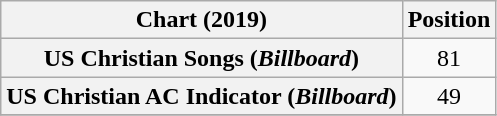<table class="wikitable sortable plainrowheaders" style="text-align:center">
<tr>
<th scope="col">Chart (2019)</th>
<th scope="col">Position</th>
</tr>
<tr>
<th scope="row">US Christian Songs (<em>Billboard</em>)</th>
<td>81</td>
</tr>
<tr>
<th scope="row">US Christian AC Indicator (<em>Billboard</em>)</th>
<td>49</td>
</tr>
<tr>
</tr>
</table>
